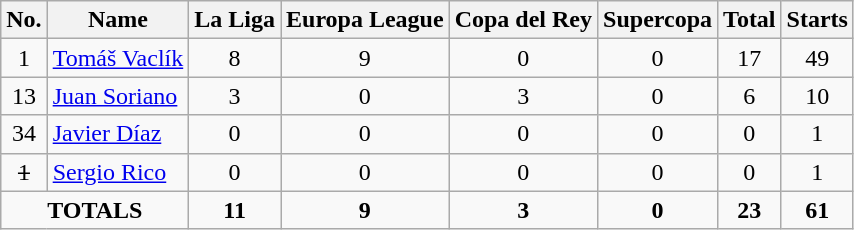<table class="wikitable" style="text-align: center;">
<tr>
<th>No.</th>
<th>Name</th>
<th>La Liga</th>
<th>Europa League</th>
<th>Copa del Rey</th>
<th>Supercopa</th>
<th>Total</th>
<th>Starts</th>
</tr>
<tr>
<td>1</td>
<td align=left> <a href='#'>Tomáš Vaclík</a></td>
<td>8</td>
<td>9</td>
<td>0</td>
<td>0</td>
<td>17</td>
<td>49</td>
</tr>
<tr>
<td>13</td>
<td align=left> <a href='#'>Juan Soriano</a></td>
<td>3</td>
<td>0</td>
<td>3</td>
<td>0</td>
<td>6</td>
<td>10</td>
</tr>
<tr>
<td>34</td>
<td align=left> <a href='#'>Javier Díaz</a></td>
<td>0</td>
<td>0</td>
<td>0</td>
<td>0</td>
<td>0</td>
<td>1</td>
</tr>
<tr>
<td><s>1</s></td>
<td align=left> <a href='#'>Sergio Rico</a></td>
<td>0</td>
<td>0</td>
<td>0</td>
<td>0</td>
<td>0</td>
<td>1</td>
</tr>
<tr>
<td colspan=2><strong>TOTALS</strong></td>
<td><strong>11</strong></td>
<td><strong>9</strong></td>
<td><strong>3</strong></td>
<td><strong>0</strong></td>
<td><strong>23</strong></td>
<td><strong>61</strong></td>
</tr>
</table>
